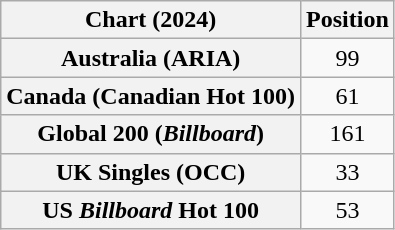<table class="wikitable sortable plainrowheaders" style="text-align:center">
<tr>
<th scope="col">Chart (2024)</th>
<th scope="col">Position</th>
</tr>
<tr>
<th scope="row">Australia (ARIA)</th>
<td>99</td>
</tr>
<tr>
<th scope="row">Canada (Canadian Hot 100)</th>
<td>61</td>
</tr>
<tr>
<th scope="row">Global 200 (<em>Billboard</em>)</th>
<td>161</td>
</tr>
<tr>
<th scope="row">UK Singles (OCC)</th>
<td>33</td>
</tr>
<tr>
<th scope="row">US <em>Billboard</em> Hot 100</th>
<td>53</td>
</tr>
</table>
